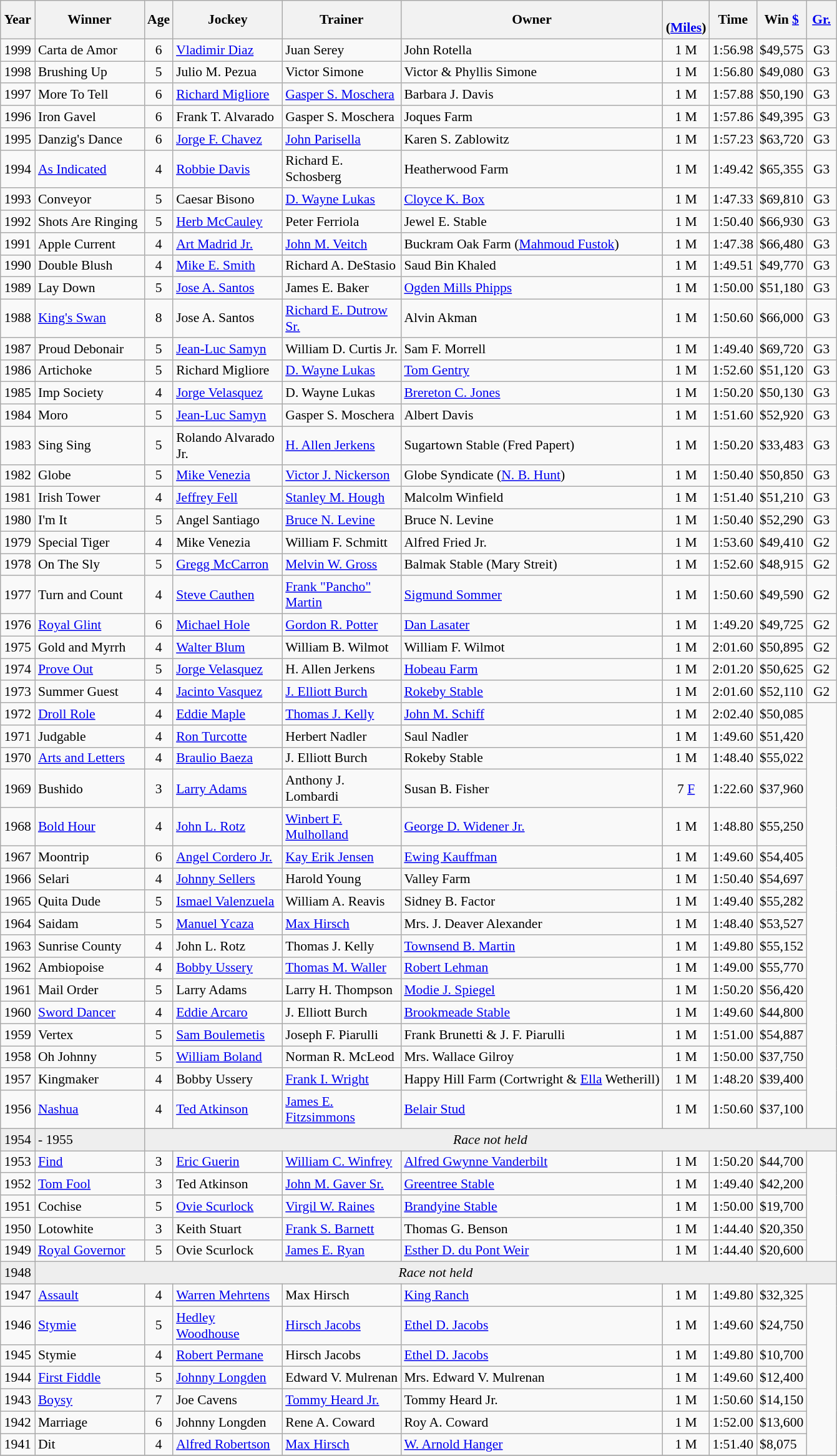<table class="wikitable sortable" style="font-size:90%">
<tr>
<th style="width:30px">Year</th>
<th style="width:110px">Winner</th>
<th style="width:20px">Age</th>
<th style="width:110px">Jockey</th>
<th style="width:120px">Trainer</th>
<th>Owner<br></th>
<th style="width:25px"><br> <span>(<a href='#'>Miles</a>)</span></th>
<th style="width:25px">Time</th>
<th style="width:35px">Win <a href='#'>$</a></th>
<th style="width:25px"><a href='#'>Gr.</a></th>
</tr>
<tr>
<td align=center>1999</td>
<td>Carta de Amor</td>
<td align=center>6</td>
<td><a href='#'>Vladimir Diaz</a></td>
<td>Juan Serey</td>
<td>John Rotella</td>
<td align=center>1<span> M</span></td>
<td align=center>1:56.98</td>
<td>$49,575</td>
<td align=center>G3</td>
</tr>
<tr>
<td align=center>1998</td>
<td>Brushing Up</td>
<td align=center>5</td>
<td>Julio M. Pezua</td>
<td>Victor Simone</td>
<td>Victor & Phyllis Simone</td>
<td align=center>1<span> M</span></td>
<td align=center>1:56.80</td>
<td>$49,080</td>
<td align=center>G3</td>
</tr>
<tr>
<td align=center>1997</td>
<td>More To Tell</td>
<td align=center>6</td>
<td><a href='#'>Richard Migliore</a></td>
<td><a href='#'>Gasper S. Moschera</a></td>
<td>Barbara J. Davis</td>
<td align=center>1<span> M</span></td>
<td align=center>1:57.88</td>
<td>$50,190</td>
<td align=center>G3</td>
</tr>
<tr>
<td align=center>1996</td>
<td>Iron Gavel</td>
<td align=center>6</td>
<td>Frank T. Alvarado</td>
<td>Gasper S. Moschera</td>
<td>Joques Farm</td>
<td align=center>1<span> M</span></td>
<td align=center>1:57.86</td>
<td>$49,395</td>
<td align=center>G3</td>
</tr>
<tr>
<td align=center>1995</td>
<td>Danzig's Dance</td>
<td align=center>6</td>
<td><a href='#'>Jorge F. Chavez</a></td>
<td><a href='#'>John Parisella</a></td>
<td>Karen S. Zablowitz</td>
<td align=center>1<span> M</span></td>
<td align=center>1:57.23</td>
<td>$63,720</td>
<td align=center>G3</td>
</tr>
<tr>
<td align=center>1994</td>
<td><a href='#'>As Indicated</a></td>
<td align=center>4</td>
<td><a href='#'>Robbie Davis</a></td>
<td>Richard E. Schosberg</td>
<td>Heatherwood Farm</td>
<td align=center>1<span> M</span></td>
<td align=center>1:49.42</td>
<td>$65,355</td>
<td align=center>G3</td>
</tr>
<tr>
<td align=center>1993</td>
<td>Conveyor</td>
<td align=center>5</td>
<td>Caesar Bisono</td>
<td><a href='#'>D. Wayne Lukas</a></td>
<td><a href='#'>Cloyce K. Box</a></td>
<td align=center>1<span> M</span></td>
<td align=center>1:47.33</td>
<td>$69,810</td>
<td align=center>G3</td>
</tr>
<tr>
<td align=center>1992</td>
<td>Shots Are Ringing</td>
<td align=center>5</td>
<td><a href='#'>Herb McCauley</a></td>
<td>Peter Ferriola</td>
<td>Jewel E. Stable</td>
<td align=center>1<span> M</span></td>
<td align=center>1:50.40</td>
<td>$66,930</td>
<td align=center>G3</td>
</tr>
<tr>
<td align=center>1991</td>
<td>Apple Current</td>
<td align=center>4</td>
<td><a href='#'>Art Madrid Jr.</a></td>
<td><a href='#'>John M. Veitch</a></td>
<td>Buckram Oak Farm (<a href='#'>Mahmoud Fustok</a>)</td>
<td align=center>1<span> M</span></td>
<td align=center>1:47.38</td>
<td>$66,480</td>
<td align=center>G3</td>
</tr>
<tr>
<td align=center>1990</td>
<td>Double Blush</td>
<td align=center>4</td>
<td><a href='#'>Mike E. Smith</a></td>
<td>Richard A. DeStasio</td>
<td>Saud Bin Khaled</td>
<td align=center>1<span> M</span></td>
<td align=center>1:49.51</td>
<td>$49,770</td>
<td align=center>G3</td>
</tr>
<tr>
<td align=center>1989</td>
<td>Lay Down</td>
<td align=center>5</td>
<td><a href='#'>Jose A. Santos</a></td>
<td>James E. Baker</td>
<td><a href='#'>Ogden Mills Phipps</a></td>
<td align=center>1<span> M</span></td>
<td align=center>1:50.00</td>
<td>$51,180</td>
<td align=center>G3</td>
</tr>
<tr>
<td align=center>1988</td>
<td><a href='#'>King's Swan</a></td>
<td align=center>8</td>
<td>Jose A. Santos</td>
<td><a href='#'>Richard E. Dutrow Sr.</a></td>
<td>Alvin Akman</td>
<td align=center>1<span> M</span></td>
<td align=center>1:50.60</td>
<td>$66,000</td>
<td align=center>G3</td>
</tr>
<tr>
<td align=center>1987</td>
<td>Proud Debonair</td>
<td align=center>5</td>
<td><a href='#'>Jean-Luc Samyn</a></td>
<td>William D. Curtis Jr.</td>
<td>Sam F. Morrell</td>
<td align=center>1<span> M</span></td>
<td align=center>1:49.40</td>
<td>$69,720</td>
<td align=center>G3</td>
</tr>
<tr>
<td align=center>1986</td>
<td>Artichoke</td>
<td align=center>5</td>
<td>Richard Migliore</td>
<td><a href='#'>D. Wayne Lukas</a></td>
<td><a href='#'>Tom Gentry</a></td>
<td align=center>1<span> M</span></td>
<td align=center>1:52.60</td>
<td>$51,120</td>
<td align=center>G3</td>
</tr>
<tr>
<td align=center>1985</td>
<td>Imp Society</td>
<td align=center>4</td>
<td><a href='#'>Jorge Velasquez</a></td>
<td>D. Wayne Lukas</td>
<td><a href='#'>Brereton C. Jones</a></td>
<td align=center>1<span> M</span></td>
<td align=center>1:50.20</td>
<td>$50,130</td>
<td align=center>G3</td>
</tr>
<tr>
<td align=center>1984</td>
<td>Moro</td>
<td align=center>5</td>
<td><a href='#'>Jean-Luc Samyn</a></td>
<td>Gasper S. Moschera</td>
<td>Albert Davis</td>
<td align=center>1<span> M</span></td>
<td align=center>1:51.60</td>
<td>$52,920</td>
<td align=center>G3</td>
</tr>
<tr>
<td align=center>1983</td>
<td>Sing Sing</td>
<td align=center>5</td>
<td>Rolando Alvarado Jr.</td>
<td><a href='#'>H. Allen Jerkens</a></td>
<td>Sugartown Stable (Fred Papert)</td>
<td align=center>1<span> M</span></td>
<td align=center>1:50.20</td>
<td>$33,483</td>
<td align=center>G3</td>
</tr>
<tr>
<td align=center>1982</td>
<td>Globe</td>
<td align=center>5</td>
<td><a href='#'>Mike Venezia</a></td>
<td><a href='#'>Victor J. Nickerson</a></td>
<td>Globe Syndicate (<a href='#'>N. B. Hunt</a>)</td>
<td align=center>1<span> M</span></td>
<td align=center>1:50.40</td>
<td>$50,850</td>
<td align=center>G3</td>
</tr>
<tr>
<td align=center>1981</td>
<td>Irish Tower</td>
<td align=center>4</td>
<td><a href='#'>Jeffrey Fell</a></td>
<td><a href='#'>Stanley M. Hough</a></td>
<td>Malcolm Winfield</td>
<td align=center>1<span> M</span></td>
<td align=center>1:51.40</td>
<td>$51,210</td>
<td align=center>G3</td>
</tr>
<tr>
<td align=center>1980</td>
<td>I'm It</td>
<td align=center>5</td>
<td>Angel Santiago</td>
<td><a href='#'>Bruce N. Levine</a></td>
<td>Bruce N. Levine</td>
<td align=center>1<span> M</span></td>
<td align=center>1:50.40</td>
<td>$52,290</td>
<td align=center>G3</td>
</tr>
<tr>
<td align=center>1979</td>
<td>Special Tiger</td>
<td align=center>4</td>
<td>Mike Venezia</td>
<td>William F. Schmitt</td>
<td>Alfred Fried Jr.</td>
<td align=center>1<span> M</span></td>
<td align=center>1:53.60</td>
<td>$49,410</td>
<td align=center>G2</td>
</tr>
<tr>
<td align=center>1978</td>
<td>On The Sly</td>
<td align=center>5</td>
<td><a href='#'>Gregg McCarron</a></td>
<td><a href='#'>Melvin W. Gross</a></td>
<td>Balmak Stable (Mary Streit)</td>
<td align=center>1<span> M</span></td>
<td align=center>1:52.60</td>
<td>$48,915</td>
<td align=center>G2</td>
</tr>
<tr>
<td align=center>1977</td>
<td>Turn and Count</td>
<td align=center>4</td>
<td><a href='#'>Steve Cauthen</a></td>
<td><a href='#'>Frank "Pancho" Martin</a></td>
<td><a href='#'>Sigmund Sommer</a></td>
<td align=center>1<span> M</span></td>
<td align=center>1:50.60</td>
<td>$49,590</td>
<td align=center>G2</td>
</tr>
<tr>
<td align=center>1976</td>
<td><a href='#'>Royal Glint</a></td>
<td align=center>6</td>
<td><a href='#'>Michael Hole</a></td>
<td><a href='#'>Gordon R. Potter</a></td>
<td><a href='#'>Dan Lasater</a></td>
<td align=center>1<span> M</span></td>
<td align=center>1:49.20</td>
<td>$49,725</td>
<td align=center>G2</td>
</tr>
<tr>
<td align=center>1975</td>
<td>Gold and Myrrh</td>
<td align=center>4</td>
<td><a href='#'>Walter Blum</a></td>
<td>William B. Wilmot</td>
<td>William F. Wilmot</td>
<td align=center>1<span> M</span></td>
<td align=center>2:01.60</td>
<td>$50,895</td>
<td align=center>G2</td>
</tr>
<tr>
<td align=center>1974</td>
<td><a href='#'>Prove Out</a></td>
<td align=center>5</td>
<td><a href='#'>Jorge Velasquez</a></td>
<td>H. Allen Jerkens</td>
<td><a href='#'>Hobeau Farm</a></td>
<td align=center>1<span> M</span></td>
<td align=center>2:01.20</td>
<td>$50,625</td>
<td align=center>G2</td>
</tr>
<tr>
<td align=center>1973</td>
<td>Summer Guest</td>
<td align=center>4</td>
<td><a href='#'>Jacinto Vasquez</a></td>
<td><a href='#'>J. Elliott Burch</a></td>
<td><a href='#'>Rokeby Stable</a></td>
<td align=center>1<span> M</span></td>
<td align=center>2:01.60</td>
<td>$52,110</td>
<td align=center>G2</td>
</tr>
<tr>
<td align=center>1972</td>
<td><a href='#'>Droll Role</a></td>
<td align=center>4</td>
<td><a href='#'>Eddie Maple</a></td>
<td><a href='#'>Thomas J. Kelly</a></td>
<td><a href='#'>John M. Schiff</a></td>
<td align=center>1<span> M</span></td>
<td align=center>2:02.40</td>
<td>$50,085</td>
</tr>
<tr>
<td align=center>1971</td>
<td>Judgable</td>
<td align=center>4</td>
<td><a href='#'>Ron Turcotte</a></td>
<td>Herbert Nadler</td>
<td>Saul Nadler</td>
<td align=center>1<span> M</span></td>
<td align=center>1:49.60</td>
<td>$51,420</td>
</tr>
<tr>
<td align=center>1970</td>
<td><a href='#'>Arts and Letters</a></td>
<td align=center>4</td>
<td><a href='#'>Braulio Baeza</a></td>
<td>J. Elliott Burch</td>
<td>Rokeby Stable</td>
<td align=center>1<span> M</span></td>
<td align=center>1:48.40</td>
<td>$55,022</td>
</tr>
<tr>
<td align=center>1969</td>
<td>Bushido</td>
<td align=center>3</td>
<td><a href='#'>Larry Adams</a></td>
<td>Anthony J. Lombardi</td>
<td>Susan B. Fisher</td>
<td align=center>7 <a href='#'>F</a></td>
<td align=center>1:22.60</td>
<td>$37,960</td>
</tr>
<tr>
<td align=center>1968</td>
<td><a href='#'>Bold Hour</a></td>
<td align=center>4</td>
<td><a href='#'>John L. Rotz</a></td>
<td><a href='#'>Winbert F. Mulholland</a></td>
<td><a href='#'>George D. Widener Jr.</a></td>
<td align=center>1<span> M</span></td>
<td align=center>1:48.80</td>
<td>$55,250</td>
</tr>
<tr>
<td align=center>1967</td>
<td>Moontrip</td>
<td align=center>6</td>
<td><a href='#'>Angel Cordero Jr.</a></td>
<td><a href='#'>Kay Erik Jensen</a></td>
<td><a href='#'>Ewing Kauffman</a></td>
<td align=center>1<span> M</span></td>
<td align=center>1:49.60</td>
<td>$54,405</td>
</tr>
<tr>
<td align=center>1966</td>
<td>Selari</td>
<td align=center>4</td>
<td><a href='#'>Johnny Sellers</a></td>
<td>Harold Young</td>
<td>Valley Farm</td>
<td align=center>1<span> M</span></td>
<td align=center>1:50.40</td>
<td>$54,697</td>
</tr>
<tr>
<td align=center>1965</td>
<td>Quita Dude</td>
<td align=center>5</td>
<td><a href='#'>Ismael Valenzuela</a></td>
<td>William A. Reavis</td>
<td>Sidney B. Factor</td>
<td align=center>1<span> M</span></td>
<td align=center>1:49.40</td>
<td>$55,282</td>
</tr>
<tr>
<td align=center>1964</td>
<td>Saidam</td>
<td align=center>5</td>
<td><a href='#'>Manuel Ycaza</a></td>
<td><a href='#'>Max Hirsch</a></td>
<td>Mrs. J. Deaver Alexander</td>
<td align=center>1<span> M</span></td>
<td align=center>1:48.40</td>
<td>$53,527</td>
</tr>
<tr>
<td align=center>1963</td>
<td>Sunrise County</td>
<td align=center>4</td>
<td>John L. Rotz</td>
<td>Thomas J. Kelly</td>
<td><a href='#'>Townsend B. Martin</a></td>
<td align=center>1<span> M</span></td>
<td align=center>1:49.80</td>
<td>$55,152</td>
</tr>
<tr>
<td align=center>1962</td>
<td>Ambiopoise</td>
<td align=center>4</td>
<td><a href='#'>Bobby Ussery</a></td>
<td><a href='#'>Thomas M. Waller</a></td>
<td><a href='#'>Robert Lehman</a></td>
<td align=center>1<span> M</span></td>
<td align=center>1:49.00</td>
<td>$55,770</td>
</tr>
<tr>
<td align=center>1961</td>
<td>Mail Order</td>
<td align=center>5</td>
<td>Larry Adams</td>
<td>Larry H. Thompson</td>
<td><a href='#'>Modie J. Spiegel</a></td>
<td align=center>1<span> M</span></td>
<td align=center>1:50.20</td>
<td>$56,420</td>
</tr>
<tr>
<td align=center>1960</td>
<td><a href='#'>Sword Dancer</a></td>
<td align=center>4</td>
<td><a href='#'>Eddie Arcaro</a></td>
<td>J. Elliott Burch</td>
<td><a href='#'>Brookmeade Stable</a></td>
<td align=center>1<span> M</span></td>
<td align=center>1:49.60</td>
<td>$44,800</td>
</tr>
<tr>
<td align=center>1959</td>
<td>Vertex</td>
<td align=center>5</td>
<td><a href='#'>Sam Boulemetis</a></td>
<td>Joseph F. Piarulli</td>
<td>Frank Brunetti & J. F. Piarulli</td>
<td align=center>1<span> M</span></td>
<td align=center>1:51.00</td>
<td>$54,887</td>
</tr>
<tr>
<td align=center>1958</td>
<td>Oh Johnny</td>
<td align=center>5</td>
<td><a href='#'>William Boland</a></td>
<td>Norman R. McLeod</td>
<td>Mrs. Wallace Gilroy</td>
<td align=center>1<span> M</span></td>
<td align=center>1:50.00</td>
<td>$37,750</td>
</tr>
<tr>
<td align=center>1957</td>
<td>Kingmaker</td>
<td align=center>4</td>
<td>Bobby Ussery</td>
<td><a href='#'>Frank I. Wright</a></td>
<td>Happy Hill Farm (Cortwright & <a href='#'>Ella</a> Wetherill)</td>
<td align=center>1<span> M</span></td>
<td align=center>1:48.20</td>
<td>$39,400</td>
</tr>
<tr>
<td align=center>1956</td>
<td><a href='#'>Nashua</a></td>
<td align=center>4</td>
<td><a href='#'>Ted Atkinson</a></td>
<td><a href='#'>James E. Fitzsimmons</a></td>
<td><a href='#'>Belair Stud</a></td>
<td align=center>1<span> M</span></td>
<td align=center>1:50.60</td>
<td>$37,100</td>
</tr>
<tr bgcolor="#eeeeee">
<td align=center>1954</td>
<td>- 1955</td>
<td align=center  colspan=9><em>Race not held</em></td>
</tr>
<tr>
<td align=center>1953</td>
<td><a href='#'>Find</a></td>
<td align=center>3</td>
<td><a href='#'>Eric Guerin</a></td>
<td><a href='#'>William C. Winfrey</a></td>
<td><a href='#'>Alfred Gwynne Vanderbilt</a></td>
<td align=center>1<span> M</span></td>
<td align=center>1:50.20</td>
<td>$44,700</td>
</tr>
<tr>
<td align=center>1952</td>
<td><a href='#'>Tom Fool</a></td>
<td align=center>3</td>
<td>Ted Atkinson</td>
<td><a href='#'>John M. Gaver Sr.</a></td>
<td><a href='#'>Greentree Stable</a></td>
<td align=center>1<span> M</span></td>
<td align=center>1:49.40</td>
<td>$42,200</td>
</tr>
<tr>
<td align=center>1951</td>
<td>Cochise</td>
<td align=center>5</td>
<td><a href='#'>Ovie Scurlock</a></td>
<td><a href='#'>Virgil W. Raines</a></td>
<td><a href='#'>Brandyine Stable</a></td>
<td align=center>1<span> M</span></td>
<td align=center>1:50.00</td>
<td>$19,700</td>
</tr>
<tr>
<td align=center>1950</td>
<td>Lotowhite</td>
<td align=center>3</td>
<td>Keith Stuart</td>
<td><a href='#'>Frank S. Barnett</a></td>
<td>Thomas G. Benson</td>
<td align=center>1<span> M</span></td>
<td align=center>1:44.40</td>
<td>$20,350</td>
</tr>
<tr>
<td align=center>1949</td>
<td><a href='#'>Royal Governor</a></td>
<td align=center>5</td>
<td>Ovie Scurlock</td>
<td><a href='#'>James E. Ryan</a></td>
<td><a href='#'>Esther D. du Pont Weir</a></td>
<td align=center>1<span> M</span></td>
<td align=center>1:44.40</td>
<td>$20,600</td>
</tr>
<tr bgcolor="#eeeeee">
<td align=center>1948</td>
<td align=center  colspan=9><em>Race not held</em></td>
</tr>
<tr>
<td align=center>1947</td>
<td><a href='#'>Assault</a></td>
<td align=center>4</td>
<td><a href='#'>Warren Mehrtens</a></td>
<td>Max Hirsch</td>
<td><a href='#'>King Ranch</a></td>
<td align=center>1<span> M</span></td>
<td align=center>1:49.80</td>
<td>$32,325</td>
</tr>
<tr>
<td align=center>1946</td>
<td><a href='#'>Stymie</a></td>
<td align=center>5</td>
<td><a href='#'>Hedley Woodhouse</a></td>
<td><a href='#'>Hirsch Jacobs</a></td>
<td><a href='#'>Ethel D. Jacobs</a></td>
<td align=center>1<span> M</span></td>
<td align=center>1:49.60</td>
<td>$24,750</td>
</tr>
<tr>
<td align=center>1945</td>
<td>Stymie</td>
<td align=center>4</td>
<td><a href='#'>Robert Permane</a></td>
<td>Hirsch Jacobs</td>
<td><a href='#'>Ethel D. Jacobs</a></td>
<td align=center>1<span> M</span></td>
<td align=center>1:49.80</td>
<td>$10,700</td>
</tr>
<tr>
<td align=center>1944</td>
<td><a href='#'>First Fiddle</a></td>
<td align=center>5</td>
<td><a href='#'>Johnny Longden</a></td>
<td>Edward V. Mulrenan</td>
<td>Mrs. Edward V. Mulrenan</td>
<td align=center>1<span> M</span></td>
<td align=center>1:49.60</td>
<td>$12,400</td>
</tr>
<tr>
<td align=center>1943</td>
<td><a href='#'>Boysy</a></td>
<td align=center>7</td>
<td>Joe Cavens</td>
<td><a href='#'>Tommy Heard Jr.</a></td>
<td>Tommy Heard Jr.</td>
<td align=center>1<span> M</span></td>
<td align=center>1:50.60</td>
<td>$14,150</td>
</tr>
<tr>
<td align=center>1942</td>
<td>Marriage</td>
<td align=center>6</td>
<td>Johnny Longden</td>
<td>Rene A. Coward</td>
<td>Roy A. Coward</td>
<td align=center>1<span> M</span></td>
<td align=center>1:52.00</td>
<td>$13,600</td>
</tr>
<tr>
<td align=center>1941</td>
<td>Dit</td>
<td align=center>4</td>
<td><a href='#'>Alfred Robertson</a></td>
<td><a href='#'>Max Hirsch</a></td>
<td><a href='#'>W. Arnold Hanger</a></td>
<td align=center>1<span> M</span></td>
<td align=center>1:51.40</td>
<td>$8,075</td>
</tr>
<tr>
</tr>
</table>
